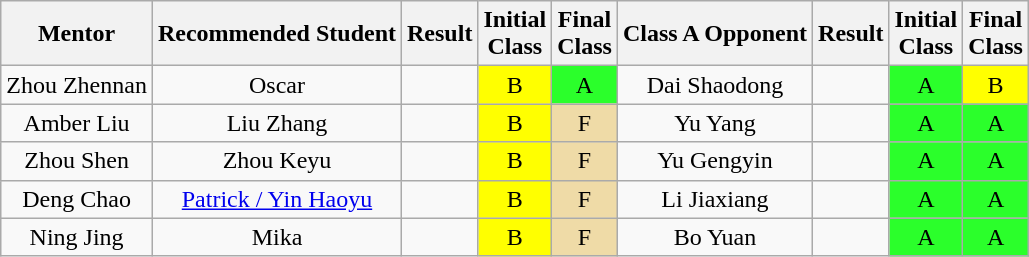<table class="wikitable sortable" style="text-align:center;">
<tr>
<th>Mentor</th>
<th>Recommended Student</th>
<th>Result</th>
<th>Initial<br>Class</th>
<th>Final<br>Class</th>
<th>Class A Opponent</th>
<th>Result</th>
<th>Initial<br>Class</th>
<th>Final<br>Class</th>
</tr>
<tr>
<td>Zhou Zhennan</td>
<td>Oscar</td>
<td></td>
<td style="background:#FFFF00">B</td>
<td style="background:#2BFF2B">A</td>
<td>Dai Shaodong</td>
<td></td>
<td style="background:#2BFF2B">A</td>
<td style="background:#FFFF00">B</td>
</tr>
<tr>
<td>Amber Liu</td>
<td>Liu Zhang</td>
<td></td>
<td style="background:#FFFF00">B</td>
<td style="background:#EFDBA7">F</td>
<td>Yu Yang</td>
<td></td>
<td style="background:#2BFF2B">A</td>
<td style="background:#2BFF2B">A</td>
</tr>
<tr>
<td>Zhou Shen</td>
<td>Zhou Keyu</td>
<td></td>
<td style="background:#FFFF00">B</td>
<td style="background:#EFDBA7">F</td>
<td>Yu Gengyin</td>
<td></td>
<td style="background:#2BFF2B">A</td>
<td style="background:#2BFF2B">A</td>
</tr>
<tr>
<td>Deng Chao</td>
<td><a href='#'>Patrick / Yin Haoyu</a></td>
<td></td>
<td style="background:#FFFF00">B</td>
<td style="background:#EFDBA7">F</td>
<td>Li Jiaxiang</td>
<td></td>
<td style="background:#2BFF2B">A</td>
<td style="background:#2BFF2B">A</td>
</tr>
<tr>
<td>Ning Jing</td>
<td>Mika</td>
<td></td>
<td style="background:#FFFF00">B</td>
<td style="background:#EFDBA7">F</td>
<td>Bo Yuan</td>
<td></td>
<td style="background:#2BFF2B">A</td>
<td style="background:#2BFF2B">A</td>
</tr>
</table>
